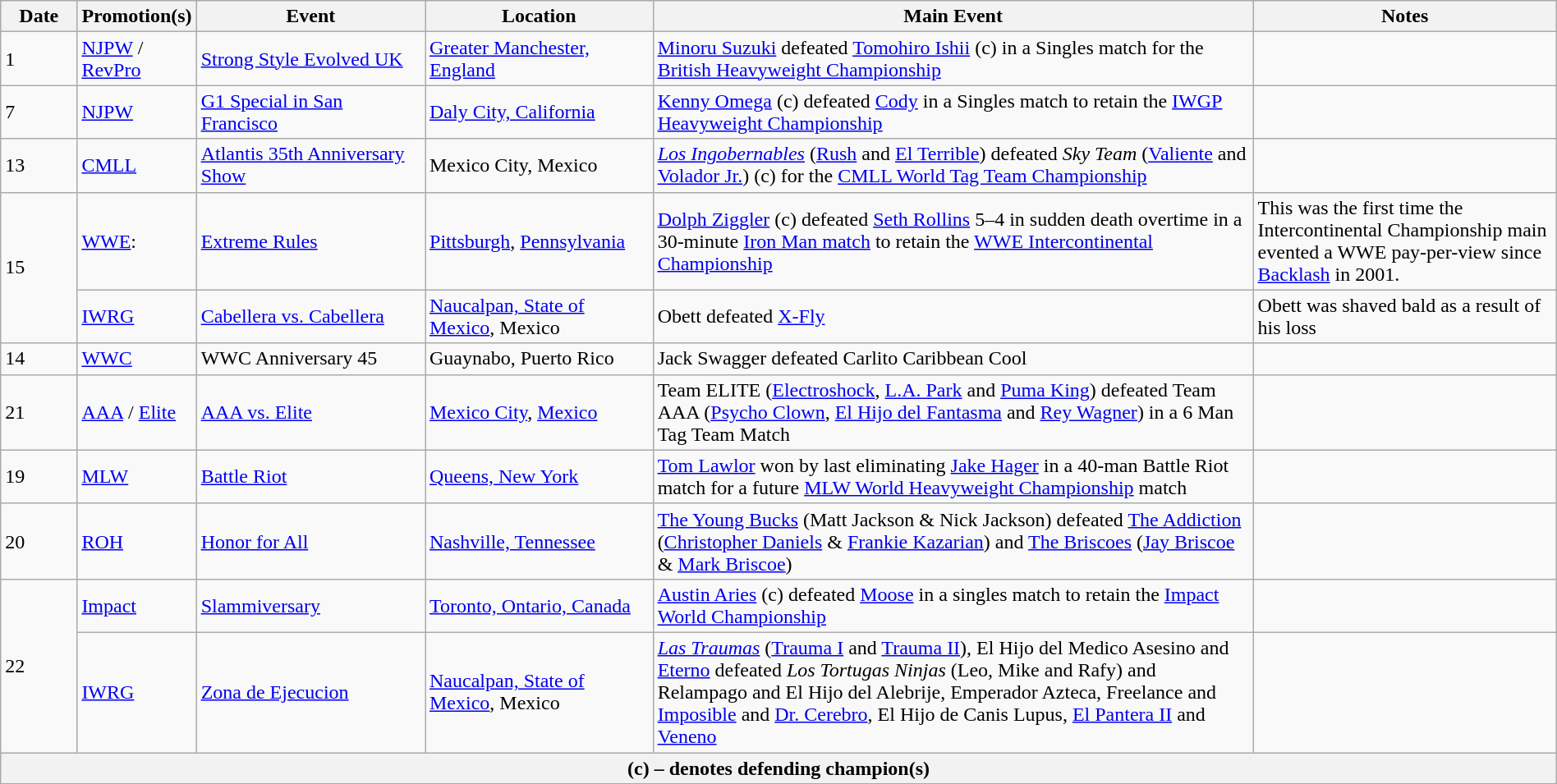<table class="wikitable" style="width:100%;">
<tr>
<th width=5%>Date</th>
<th width=5%>Promotion(s)</th>
<th style="width:15%;">Event</th>
<th style="width:15%;">Location</th>
<th style="width:40%;">Main Event</th>
<th style="width:20%;">Notes</th>
</tr>
<tr>
<td>1</td>
<td><a href='#'>NJPW</a> / <a href='#'>RevPro</a></td>
<td><a href='#'>Strong Style Evolved UK</a></td>
<td><a href='#'>Greater Manchester, England</a></td>
<td><a href='#'>Minoru Suzuki</a> defeated <a href='#'>Tomohiro Ishii</a> (c) in a Singles match for the <a href='#'>British Heavyweight Championship</a></td>
<td></td>
</tr>
<tr>
<td>7</td>
<td><a href='#'>NJPW</a></td>
<td><a href='#'>G1 Special in San Francisco</a></td>
<td><a href='#'>Daly City, California</a></td>
<td><a href='#'>Kenny Omega</a> (c) defeated <a href='#'>Cody</a> in a Singles match to retain the <a href='#'>IWGP Heavyweight Championship</a></td>
<td></td>
</tr>
<tr>
<td>13</td>
<td><a href='#'>CMLL</a></td>
<td><a href='#'>Atlantis 35th Anniversary Show</a></td>
<td>Mexico City, Mexico</td>
<td><em><a href='#'>Los Ingobernables</a></em> (<a href='#'>Rush</a> and <a href='#'>El Terrible</a>) defeated <em>Sky Team</em> (<a href='#'>Valiente</a> and <a href='#'>Volador Jr.</a>) (c) for the <a href='#'>CMLL World Tag Team Championship</a></td>
<td></td>
</tr>
<tr>
<td rowspan=2>15</td>
<td><a href='#'>WWE</a>:<br></td>
<td><a href='#'>Extreme Rules</a></td>
<td><a href='#'>Pittsburgh</a>, <a href='#'>Pennsylvania</a></td>
<td><a href='#'>Dolph Ziggler</a> (c) defeated <a href='#'>Seth Rollins</a> 5–4 in sudden death overtime in a 30-minute <a href='#'>Iron Man match</a> to retain the <a href='#'>WWE Intercontinental Championship</a></td>
<td>This was the first time the Intercontinental Championship main evented a WWE pay-per-view since <a href='#'>Backlash</a> in 2001.</td>
</tr>
<tr>
<td><a href='#'>IWRG</a></td>
<td><a href='#'>Cabellera vs. Cabellera</a></td>
<td><a href='#'>Naucalpan, State of Mexico</a>, Mexico</td>
<td>Obett defeated <a href='#'>X-Fly</a></td>
<td>Obett was shaved bald as a result of his loss</td>
</tr>
<tr>
<td>14</td>
<td><a href='#'>WWC</a></td>
<td>WWC Anniversary 45</td>
<td>Guaynabo, Puerto Rico</td>
<td>Jack Swagger defeated Carlito Caribbean Cool</td>
<td></td>
</tr>
<tr>
<td>21</td>
<td><a href='#'>AAA</a> / <a href='#'>Elite</a></td>
<td><a href='#'>AAA vs. Elite</a></td>
<td><a href='#'>Mexico City</a>, <a href='#'>Mexico</a></td>
<td>Team ELITE (<a href='#'>Electroshock</a>, <a href='#'>L.A. Park</a> and <a href='#'>Puma King</a>) defeated Team AAA (<a href='#'>Psycho Clown</a>, <a href='#'>El Hijo del Fantasma</a> and <a href='#'>Rey Wagner</a>) in a 6 Man Tag Team Match</td>
<td></td>
</tr>
<tr>
<td>19</td>
<td><a href='#'>MLW</a></td>
<td><a href='#'>Battle Riot</a></td>
<td><a href='#'>Queens, New York</a></td>
<td><a href='#'>Tom Lawlor</a> won by last eliminating <a href='#'>Jake Hager</a> in a 40-man Battle Riot match for a future <a href='#'>MLW World Heavyweight Championship</a> match</td>
<td></td>
</tr>
<tr>
<td>20</td>
<td><a href='#'>ROH</a></td>
<td><a href='#'>Honor for All</a></td>
<td><a href='#'>Nashville, Tennessee</a></td>
<td><a href='#'>The Young Bucks</a> (Matt Jackson & Nick Jackson) defeated <a href='#'>The Addiction</a> (<a href='#'>Christopher Daniels</a> & <a href='#'>Frankie Kazarian</a>) and <a href='#'>The Briscoes</a> (<a href='#'>Jay Briscoe</a> & <a href='#'>Mark Briscoe</a>)</td>
<td></td>
</tr>
<tr>
<td rowspan=2>22</td>
<td><a href='#'>Impact</a></td>
<td><a href='#'>Slammiversary</a></td>
<td><a href='#'>Toronto, Ontario, Canada</a></td>
<td><a href='#'>Austin Aries</a> (c) defeated <a href='#'>Moose</a> in a singles match to retain the <a href='#'>Impact World Championship</a></td>
<td></td>
</tr>
<tr>
<td><a href='#'>IWRG</a></td>
<td><a href='#'>Zona de Ejecucion</a></td>
<td><a href='#'>Naucalpan, State of Mexico</a>, Mexico</td>
<td><em><a href='#'>Las Traumas</a></em> (<a href='#'>Trauma I</a> and <a href='#'>Trauma II</a>), El Hijo del Medico Asesino and <a href='#'>Eterno</a> defeated <em>Los Tortugas Ninjas</em> (Leo, Mike and Rafy) and Relampago and El Hijo del Alebrije, Emperador Azteca, Freelance and <a href='#'>Imposible</a> and <a href='#'>Dr. Cerebro</a>, El Hijo de Canis Lupus, <a href='#'>El Pantera II</a> and <a href='#'>Veneno</a></td>
<td></td>
</tr>
<tr>
<th colspan="6">(c) – denotes defending champion(s)</th>
</tr>
</table>
